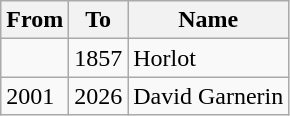<table class="wikitable">
<tr>
<th>From</th>
<th>To</th>
<th>Name</th>
</tr>
<tr>
<td></td>
<td>1857</td>
<td>Horlot</td>
</tr>
<tr>
<td>2001</td>
<td>2026</td>
<td>David Garnerin</td>
</tr>
</table>
